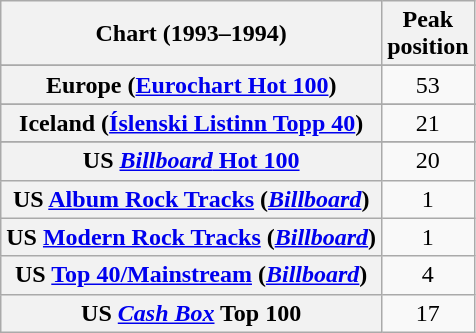<table class="wikitable sortable plainrowheaders" style="text-align:center">
<tr>
<th>Chart (1993–1994)</th>
<th>Peak<br>position</th>
</tr>
<tr>
</tr>
<tr>
</tr>
<tr>
</tr>
<tr>
</tr>
<tr>
<th scope="row">Europe (<a href='#'>Eurochart Hot 100</a>)</th>
<td>53</td>
</tr>
<tr>
</tr>
<tr>
<th scope="row">Iceland (<a href='#'>Íslenski Listinn Topp 40</a>)</th>
<td>21</td>
</tr>
<tr>
</tr>
<tr>
</tr>
<tr>
</tr>
<tr>
</tr>
<tr>
</tr>
<tr>
<th scope="row">US <a href='#'><em>Billboard</em> Hot 100</a></th>
<td>20</td>
</tr>
<tr>
<th scope="row">US <a href='#'>Album Rock Tracks</a> (<em><a href='#'>Billboard</a></em>)</th>
<td>1</td>
</tr>
<tr>
<th scope="row">US <a href='#'>Modern Rock Tracks</a> (<em><a href='#'>Billboard</a></em>)</th>
<td>1</td>
</tr>
<tr>
<th scope="row">US <a href='#'>Top 40/Mainstream</a> (<em><a href='#'>Billboard</a></em>)</th>
<td>4</td>
</tr>
<tr>
<th scope="row">US <em><a href='#'>Cash Box</a></em> Top 100</th>
<td>17</td>
</tr>
</table>
